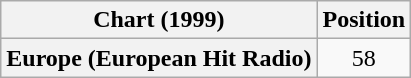<table class="wikitable plainrowheaders" style="text-align:center">
<tr>
<th>Chart (1999)</th>
<th>Position</th>
</tr>
<tr>
<th scope="row">Europe (European Hit Radio)</th>
<td align="center">58</td>
</tr>
</table>
